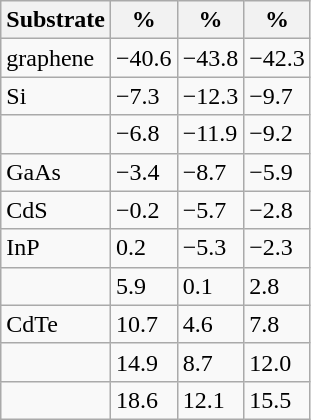<table class="wikitable">
<tr>
<th>Substrate</th>
<th> %</th>
<th> %</th>
<th> %</th>
</tr>
<tr>
<td>graphene</td>
<td>−40.6</td>
<td>−43.8</td>
<td>−42.3</td>
</tr>
<tr>
<td>Si</td>
<td>−7.3</td>
<td>−12.3</td>
<td>−9.7</td>
</tr>
<tr>
<td></td>
<td>−6.8</td>
<td>−11.9</td>
<td>−9.2</td>
</tr>
<tr>
<td>GaAs</td>
<td>−3.4</td>
<td>−8.7</td>
<td>−5.9</td>
</tr>
<tr>
<td>CdS</td>
<td>−0.2</td>
<td>−5.7</td>
<td>−2.8</td>
</tr>
<tr>
<td>InP</td>
<td>0.2</td>
<td>−5.3</td>
<td>−2.3</td>
</tr>
<tr>
<td></td>
<td>5.9</td>
<td>0.1</td>
<td>2.8</td>
</tr>
<tr>
<td>CdTe</td>
<td>10.7</td>
<td>4.6</td>
<td>7.8</td>
</tr>
<tr>
<td></td>
<td>14.9</td>
<td>8.7</td>
<td>12.0</td>
</tr>
<tr>
<td></td>
<td>18.6</td>
<td>12.1</td>
<td>15.5</td>
</tr>
</table>
